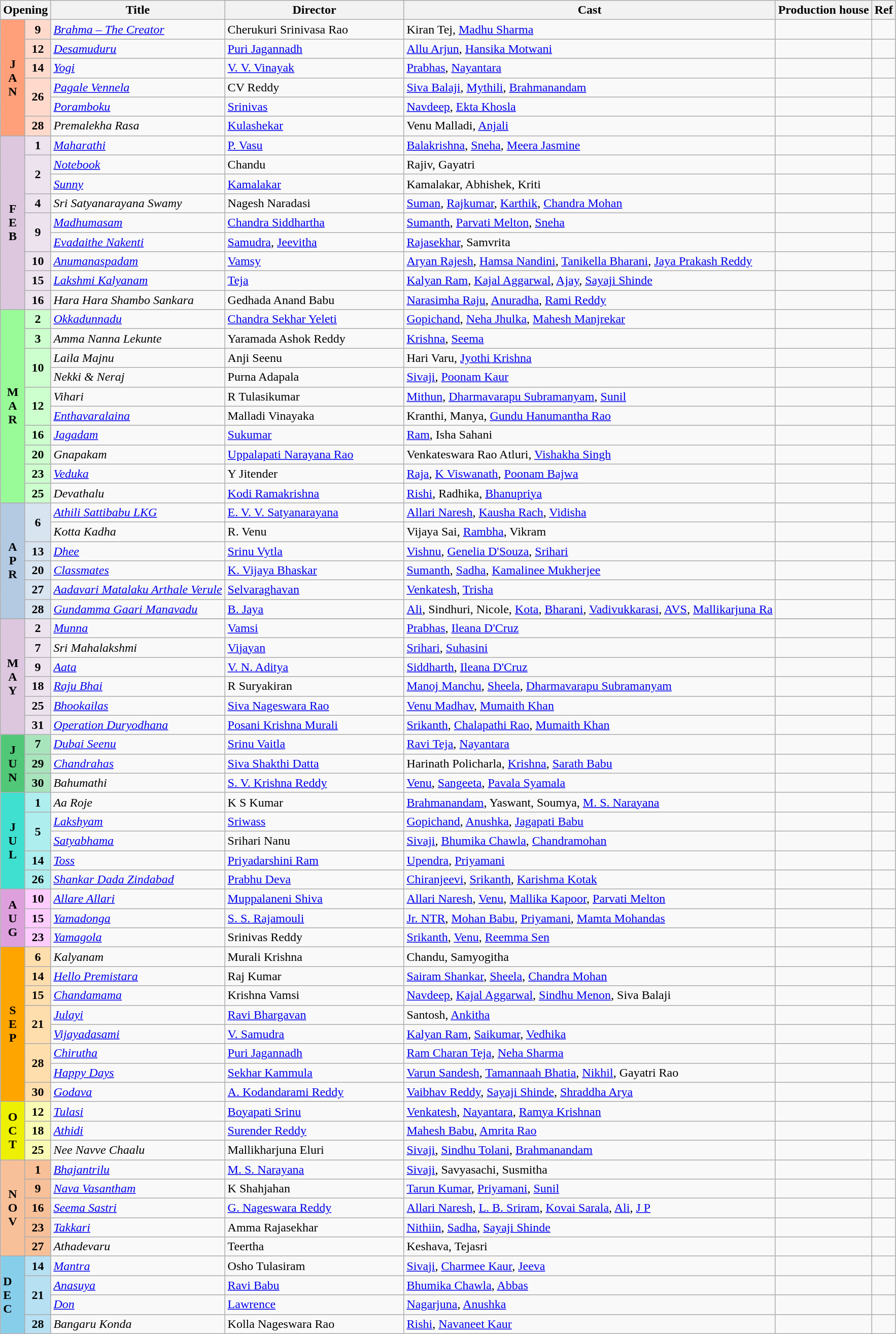<table class="wikitable sortable">
<tr style="background:#blue; text-align:center;">
<th colspan="2">Opening</th>
<th>Title</th>
<th style="width:20%;">Director</th>
<th>Cast</th>
<th>Production house</th>
<th>Ref</th>
</tr>
<tr January!>
<td rowspan="6"   style="text-align:center; background:#ffa07a; "><strong>J<br>A<br>N</strong></td>
<td style="text-align:center; background:#ffdacc;"><strong>9</strong></td>
<td><em><a href='#'>Brahma – The Creator</a></em></td>
<td>Cherukuri Srinivasa Rao</td>
<td>Kiran Tej, <a href='#'>Madhu Sharma</a></td>
<td></td>
<td></td>
</tr>
<tr>
<td style="text-align:center; background:#ffdacc;"><strong>12</strong></td>
<td><em><a href='#'>Desamuduru</a></em></td>
<td><a href='#'>Puri Jagannadh</a></td>
<td><a href='#'>Allu Arjun</a>, <a href='#'>Hansika Motwani</a></td>
<td></td>
<td></td>
</tr>
<tr>
<td style="text-align:center; background:#ffdacc;"><strong>14</strong></td>
<td><em><a href='#'>Yogi</a></em></td>
<td><a href='#'>V. V. Vinayak</a></td>
<td><a href='#'>Prabhas</a>, <a href='#'>Nayantara</a></td>
<td></td>
<td></td>
</tr>
<tr>
<td rowspan="2" style="text-align:center; background:#ffdacc;"><strong>26</strong></td>
<td><em><a href='#'>Pagale Vennela</a></em></td>
<td>CV Reddy</td>
<td><a href='#'>Siva Balaji</a>, <a href='#'>Mythili</a>, <a href='#'>Brahmanandam</a></td>
<td></td>
<td></td>
</tr>
<tr>
<td><em><a href='#'>Poramboku</a></em></td>
<td><a href='#'>Srinivas</a></td>
<td><a href='#'>Navdeep</a>, <a href='#'>Ekta Khosla</a></td>
<td></td>
<td></td>
</tr>
<tr>
<td style="text-align:center; background:#ffdacc;"><strong>28</strong></td>
<td><em>Premalekha Rasa</em></td>
<td><a href='#'>Kulashekar</a></td>
<td>Venu Malladi, <a href='#'>Anjali</a></td>
<td></td>
<td></td>
</tr>
<tr February!>
<td rowspan="9" style="text-align:center; background:#dcc7df; "><strong>F<br>E<br>B</strong></td>
<td style="text-align:center; background:#ede3ef;"><strong>1</strong></td>
<td><em><a href='#'>Maharathi</a></em></td>
<td><a href='#'>P. Vasu</a></td>
<td><a href='#'>Balakrishna</a>, <a href='#'>Sneha</a>, <a href='#'>Meera Jasmine</a></td>
<td></td>
<td></td>
</tr>
<tr>
<td rowspan="2" style="text-align:center; background:#ede3ef;"><strong>2</strong></td>
<td><em><a href='#'>Notebook</a></em></td>
<td>Chandu</td>
<td>Rajiv, Gayatri</td>
<td></td>
<td></td>
</tr>
<tr>
<td><em><a href='#'>Sunny</a></em></td>
<td><a href='#'>Kamalakar</a></td>
<td>Kamalakar, Abhishek, Kriti</td>
<td></td>
<td></td>
</tr>
<tr>
<td style="text-align:center; background:#ede3ef;"><strong>4</strong></td>
<td><em>Sri Satyanarayana Swamy</em></td>
<td>Nagesh Naradasi</td>
<td><a href='#'>Suman</a>, <a href='#'>Rajkumar</a>, <a href='#'>Karthik</a>, <a href='#'>Chandra Mohan</a></td>
<td></td>
<td></td>
</tr>
<tr>
<td rowspan="2" style="text-align:center; background:#ede3ef;"><strong>9</strong></td>
<td><em><a href='#'>Madhumasam</a></em></td>
<td><a href='#'>Chandra Siddhartha</a></td>
<td><a href='#'>Sumanth</a>, <a href='#'>Parvati Melton</a>, <a href='#'>Sneha</a></td>
<td></td>
<td></td>
</tr>
<tr>
<td><em><a href='#'>Evadaithe Nakenti</a></em></td>
<td><a href='#'>Samudra</a>, <a href='#'>Jeevitha</a></td>
<td><a href='#'>Rajasekhar</a>, Samvrita</td>
<td></td>
<td></td>
</tr>
<tr>
<td style="text-align:center; background:#ede3ef;"><strong>10</strong></td>
<td><em><a href='#'>Anumanaspadam</a></em></td>
<td><a href='#'>Vamsy</a></td>
<td><a href='#'>Aryan Rajesh</a>, <a href='#'>Hamsa Nandini</a>, <a href='#'>Tanikella Bharani</a>, <a href='#'>Jaya Prakash Reddy</a></td>
<td></td>
<td></td>
</tr>
<tr>
<td style="text-align:center; background:#ede3ef;"><strong>15</strong></td>
<td><em><a href='#'>Lakshmi Kalyanam</a></em></td>
<td><a href='#'>Teja</a></td>
<td><a href='#'>Kalyan Ram</a>, <a href='#'>Kajal Aggarwal</a>, <a href='#'>Ajay</a>, <a href='#'>Sayaji Shinde</a></td>
<td></td>
<td></td>
</tr>
<tr>
<td style="text-align:center; background:#ede3ef;"><strong>16</strong></td>
<td><em>Hara Hara Shambo Sankara</em></td>
<td>Gedhada Anand Babu</td>
<td><a href='#'>Narasimha Raju</a>, <a href='#'>Anuradha</a>, <a href='#'>Rami Reddy</a></td>
<td></td>
<td></td>
</tr>
<tr March!>
<td rowspan="10" style="text-align:center; background:#98fb98; "><strong>M<br>A<br>R</strong></td>
<td style="text-align:center; background:#cdfecd;"><strong>2</strong></td>
<td><em><a href='#'>Okkadunnadu</a></em></td>
<td><a href='#'>Chandra Sekhar Yeleti</a></td>
<td><a href='#'>Gopichand</a>, <a href='#'>Neha Jhulka</a>, <a href='#'>Mahesh Manjrekar</a></td>
<td></td>
<td></td>
</tr>
<tr>
<td style="text-align:center; background:#cdfecd;"><strong>3</strong></td>
<td><em>Amma Nanna Lekunte</em></td>
<td>Yaramada Ashok Reddy</td>
<td><a href='#'>Krishna</a>, <a href='#'>Seema</a></td>
<td></td>
<td></td>
</tr>
<tr>
<td rowspan="2" style="text-align:center;background:#cdfecd;"><strong>10</strong></td>
<td><em>Laila Majnu</em></td>
<td>Anji Seenu</td>
<td>Hari Varu, <a href='#'>Jyothi Krishna</a></td>
<td></td>
<td></td>
</tr>
<tr>
<td><em>Nekki & Neraj</em></td>
<td>Purna Adapala</td>
<td><a href='#'>Sivaji</a>, <a href='#'>Poonam Kaur</a></td>
<td></td>
<td></td>
</tr>
<tr>
<td rowspan="2" style="text-align:center;background:#cdfecd;"><strong>12</strong></td>
<td><em>Vihari</em></td>
<td>R Tulasikumar</td>
<td><a href='#'>Mithun</a>, <a href='#'>Dharmavarapu Subramanyam</a>, <a href='#'>Sunil</a></td>
<td></td>
<td></td>
</tr>
<tr>
<td><em><a href='#'>Enthavaralaina</a></em></td>
<td>Malladi Vinayaka</td>
<td>Kranthi, Manya, <a href='#'>Gundu Hanumantha Rao</a></td>
<td></td>
<td></td>
</tr>
<tr>
<td style="text-align:center; background:#cdfecd;"><strong>16</strong></td>
<td><em><a href='#'>Jagadam</a></em></td>
<td><a href='#'>Sukumar</a></td>
<td><a href='#'>Ram</a>, Isha Sahani</td>
<td></td>
<td></td>
</tr>
<tr>
<td rowspan="1" style="text-align:center;background:#cdfecd;"><strong>20</strong></td>
<td><em>Gnapakam</em></td>
<td><a href='#'>Uppalapati Narayana Rao</a></td>
<td>Venkateswara Rao Atluri, <a href='#'>Vishakha Singh</a></td>
<td></td>
<td></td>
</tr>
<tr>
<td style="text-align:center; background:#cdfecd;"><strong>23</strong></td>
<td><em><a href='#'>Veduka</a></em></td>
<td>Y Jitender</td>
<td><a href='#'>Raja</a>, <a href='#'>K Viswanath</a>, <a href='#'>Poonam Bajwa</a></td>
<td></td>
<td></td>
</tr>
<tr>
<td style="text-align:center; background:#cdfecd;"><strong>25</strong></td>
<td><em>Devathalu</em></td>
<td><a href='#'>Kodi Ramakrishna</a></td>
<td><a href='#'>Rishi</a>, Radhika, <a href='#'>Bhanupriya</a></td>
<td></td>
<td></td>
</tr>
<tr April!>
<td rowspan="6"   style="text-align:center; background:#b4cae3; "><strong>A<br>P<br>R</strong></td>
<td rowspan="2" style="text-align:center; background:#d9e4f1; "><strong>6</strong></td>
<td><em><a href='#'>Athili Sattibabu LKG</a></em></td>
<td><a href='#'>E. V. V. Satyanarayana</a></td>
<td><a href='#'>Allari Naresh</a>, <a href='#'>Kausha Rach</a>, <a href='#'>Vidisha</a></td>
<td></td>
<td></td>
</tr>
<tr>
<td><em>Kotta Kadha</em></td>
<td>R. Venu</td>
<td>Vijaya Sai, <a href='#'>Rambha</a>, Vikram</td>
<td></td>
<td></td>
</tr>
<tr>
<td style="text-align:center; background:#d9e4f1;"><strong>13</strong></td>
<td><em><a href='#'>Dhee</a></em></td>
<td><a href='#'>Srinu Vytla</a></td>
<td><a href='#'>Vishnu</a>, <a href='#'>Genelia D'Souza</a>, <a href='#'>Srihari</a></td>
<td></td>
<td></td>
</tr>
<tr>
<td style="text-align:center; background:#d9e4f1;"><strong>20</strong></td>
<td><em><a href='#'>Classmates</a></em></td>
<td><a href='#'>K. Vijaya Bhaskar</a></td>
<td><a href='#'>Sumanth</a>, <a href='#'>Sadha</a>, <a href='#'>Kamalinee Mukherjee</a></td>
<td></td>
<td></td>
</tr>
<tr>
<td style="text-align:center; background:#d9e4f1;"><strong>27</strong></td>
<td><em><a href='#'>Aadavari Matalaku Arthale Verule</a></em></td>
<td><a href='#'>Selvaraghavan</a></td>
<td><a href='#'>Venkatesh</a>, <a href='#'>Trisha</a></td>
<td></td>
<td></td>
</tr>
<tr>
<td style="text-align:center; background:#d9e4f1;"><strong>28</strong></td>
<td><em><a href='#'>Gundamma Gaari Manavadu</a></em></td>
<td><a href='#'>B. Jaya</a></td>
<td><a href='#'>Ali</a>, Sindhuri, Nicole, <a href='#'>Kota</a>, <a href='#'>Bharani</a>, <a href='#'>Vadivukkarasi</a>, <a href='#'>AVS</a>, <a href='#'>Mallikarjuna Ra</a></td>
<td></td>
<td></td>
</tr>
<tr>
</tr>
<tr May!>
<td rowspan="6"   style="text-align:center; background:#dcc7df;  "><strong>M<br>A<br>Y</strong></td>
<td style="text-align:center; background:#ede3ef;"><strong>2</strong></td>
<td><em><a href='#'>Munna</a></em></td>
<td><a href='#'>Vamsi</a></td>
<td><a href='#'>Prabhas</a>, <a href='#'>Ileana D'Cruz</a></td>
<td></td>
<td></td>
</tr>
<tr>
<td style="text-align:center; background:#ede3ef;"><strong>7</strong></td>
<td><em>Sri Mahalakshmi</em></td>
<td><a href='#'>Vijayan</a></td>
<td><a href='#'>Srihari</a>, <a href='#'>Suhasini</a></td>
<td></td>
<td></td>
</tr>
<tr>
<td style="text-align:center; background:#ede3ef;"><strong>9</strong></td>
<td><em><a href='#'>Aata</a></em></td>
<td><a href='#'>V. N. Aditya</a></td>
<td><a href='#'>Siddharth</a>, <a href='#'>Ileana D'Cruz</a></td>
<td></td>
<td></td>
</tr>
<tr>
<td style="text-align:center; background:#ede3ef;"><strong>18</strong></td>
<td><em><a href='#'>Raju Bhai</a></em></td>
<td>R Suryakiran</td>
<td><a href='#'>Manoj Manchu</a>, <a href='#'>Sheela</a>, <a href='#'>Dharmavarapu Subramanyam</a></td>
<td></td>
<td></td>
</tr>
<tr>
<td style="text-align:center; background:#ede3ef;"><strong>25</strong></td>
<td><em><a href='#'>Bhookailas</a></em></td>
<td><a href='#'>Siva Nageswara Rao</a></td>
<td><a href='#'>Venu Madhav</a>, <a href='#'>Mumaith Khan</a></td>
<td></td>
<td></td>
</tr>
<tr>
<td style="text-align:center; background:#ede3ef;"><strong>31</strong></td>
<td><em><a href='#'>Operation Duryodhana</a></em></td>
<td><a href='#'>Posani Krishna Murali</a></td>
<td><a href='#'>Srikanth</a>, <a href='#'>Chalapathi Rao</a>, <a href='#'>Mumaith Khan</a></td>
<td></td>
<td></td>
</tr>
<tr June!>
<td rowspan="3" style="text-align:center; background:#50c878;  "><strong>J<br>U<br>N</strong></td>
<td style="text-align:center; background:#a8e4bc;"><strong>7</strong></td>
<td><em><a href='#'>Dubai Seenu</a></em></td>
<td><a href='#'>Srinu Vaitla</a></td>
<td><a href='#'>Ravi Teja</a>, <a href='#'>Nayantara</a></td>
<td></td>
<td></td>
</tr>
<tr>
<td rowspan="1" style="text-align:center; background:#a8e4bc;"><strong>29</strong></td>
<td><em><a href='#'>Chandrahas</a></em></td>
<td><a href='#'>Siva Shakthi Datta</a></td>
<td>Harinath Policharla, <a href='#'>Krishna</a>, <a href='#'>Sarath Babu</a></td>
<td></td>
<td></td>
</tr>
<tr>
<td style="text-align:center; background:#a8e4bc;"><strong>30</strong></td>
<td><em>Bahumathi</em></td>
<td><a href='#'>S. V. Krishna Reddy</a></td>
<td><a href='#'>Venu</a>, <a href='#'>Sangeeta</a>, <a href='#'>Pavala Syamala</a></td>
<td></td>
<td></td>
</tr>
<tr July!>
<td rowspan="5" style="text-align:center; background:#40e0d0;  "><strong>J<br>U<br>L</strong></td>
<td style="text-align:center; background:#afeeee;"><strong>1</strong></td>
<td><em>Aa Roje</em></td>
<td>K S Kumar</td>
<td><a href='#'>Brahmanandam</a>, Yaswant, Soumya, <a href='#'>M. S. Narayana</a></td>
<td></td>
<td></td>
</tr>
<tr>
<td rowspan="2" style="text-align:center; background:#afeeee;"><strong>5</strong></td>
<td><em><a href='#'>Lakshyam</a></em></td>
<td><a href='#'>Sriwass</a></td>
<td><a href='#'>Gopichand</a>, <a href='#'>Anushka</a>, <a href='#'>Jagapati Babu</a></td>
<td></td>
<td></td>
</tr>
<tr>
<td><em><a href='#'>Satyabhama</a></em></td>
<td>Srihari Nanu</td>
<td><a href='#'>Sivaji</a>, <a href='#'>Bhumika Chawla</a>, <a href='#'>Chandramohan</a></td>
<td></td>
<td></td>
</tr>
<tr>
<td style="text-align:center; background:#afeeee;"><strong>14</strong></td>
<td><em><a href='#'>Toss</a></em></td>
<td><a href='#'>Priyadarshini Ram</a></td>
<td><a href='#'>Upendra</a>, <a href='#'>Priyamani</a></td>
<td></td>
<td></td>
</tr>
<tr>
<td style="text-align:center; background:#afeeee;"><strong>26</strong></td>
<td><em><a href='#'>Shankar Dada Zindabad</a></em></td>
<td><a href='#'>Prabhu Deva</a></td>
<td><a href='#'>Chiranjeevi</a>, <a href='#'>Srikanth</a>, <a href='#'>Karishma Kotak</a></td>
<td></td>
<td></td>
</tr>
<tr August!>
<td rowspan="3"   style="text-align:center; background:plum;  "><strong>A<br>U<br>G</strong></td>
<td style="text-align:center; background:#fcf;"><strong>10</strong></td>
<td><em><a href='#'>Allare Allari</a></em></td>
<td><a href='#'>Muppalaneni Shiva</a></td>
<td><a href='#'>Allari Naresh</a>, <a href='#'>Venu</a>, <a href='#'>Mallika Kapoor</a>, <a href='#'>Parvati Melton</a></td>
<td></td>
<td></td>
</tr>
<tr>
<td style="text-align:center; background:#fcf;"><strong>15</strong></td>
<td><em><a href='#'>Yamadonga</a></em></td>
<td><a href='#'>S. S. Rajamouli</a></td>
<td><a href='#'>Jr. NTR</a>, <a href='#'>Mohan Babu</a>, <a href='#'>Priyamani</a>, <a href='#'>Mamta Mohandas</a></td>
<td></td>
<td></td>
</tr>
<tr>
<td style="text-align:center; background:#fcf;"><strong>23</strong></td>
<td><em><a href='#'>Yamagola</a></em></td>
<td>Srinivas Reddy</td>
<td><a href='#'>Srikanth</a>, <a href='#'>Venu</a>, <a href='#'>Reemma Sen</a></td>
<td></td>
<td></td>
</tr>
<tr September!>
<td rowspan="8" style="text-align:center; background:orange; textcolor:#ffdead;"><strong>S<br>E<br>P</strong></td>
<td style="text-align:center; background:#ffdead;"><strong>6</strong></td>
<td><em>Kalyanam</em></td>
<td>Murali Krishna</td>
<td>Chandu, Samyogitha</td>
<td></td>
<td></td>
</tr>
<tr>
<td style="text-align:center; background:#ffdead;"><strong>14</strong></td>
<td><em><a href='#'>Hello Premistara</a></em></td>
<td>Raj Kumar</td>
<td><a href='#'>Sairam Shankar</a>, <a href='#'>Sheela</a>, <a href='#'>Chandra Mohan</a></td>
<td></td>
<td></td>
</tr>
<tr>
<td style="text-align:center; background:#ffdead;"><strong>15</strong></td>
<td><em><a href='#'>Chandamama</a></em></td>
<td>Krishna Vamsi</td>
<td><a href='#'>Navdeep</a>, <a href='#'>Kajal Aggarwal</a>, <a href='#'>Sindhu Menon</a>, Siva Balaji</td>
<td></td>
<td></td>
</tr>
<tr>
<td rowspan="2" style="text-align:center; background:#ffdead;"><strong>21</strong></td>
<td><em><a href='#'>Julayi</a></em></td>
<td><a href='#'>Ravi Bhargavan</a></td>
<td>Santosh, <a href='#'>Ankitha</a></td>
<td></td>
<td></td>
</tr>
<tr>
<td><em><a href='#'>Vijayadasami</a></em></td>
<td><a href='#'>V. Samudra</a></td>
<td><a href='#'>Kalyan Ram</a>, <a href='#'>Saikumar</a>, <a href='#'>Vedhika</a></td>
<td></td>
<td></td>
</tr>
<tr>
<td rowspan="2" style="text-align:center; background:#ffdead;"><strong>28</strong></td>
<td><em><a href='#'>Chirutha</a></em></td>
<td><a href='#'>Puri Jagannadh</a></td>
<td><a href='#'>Ram Charan Teja</a>, <a href='#'>Neha Sharma</a></td>
<td></td>
<td></td>
</tr>
<tr>
<td><em><a href='#'>Happy Days</a></em></td>
<td><a href='#'>Sekhar Kammula</a></td>
<td><a href='#'>Varun Sandesh</a>, <a href='#'>Tamannaah Bhatia</a>, <a href='#'>Nikhil</a>, Gayatri Rao</td>
<td></td>
<td></td>
</tr>
<tr>
<td style="text-align:center; background:#ffdead;"><strong>30</strong></td>
<td><em><a href='#'>Godava</a></em></td>
<td><a href='#'>A. Kodandarami Reddy</a></td>
<td><a href='#'>Vaibhav Reddy</a>, <a href='#'>Sayaji Shinde</a>, <a href='#'>Shraddha Arya</a></td>
<td></td>
<td></td>
</tr>
<tr October!>
<td rowspan="3" style="text-align:center; background:#eef003;"><strong>O<br>C<br>T</strong></td>
<td style="text-align:center; background:#f9fab3;"><strong>12</strong></td>
<td><em><a href='#'>Tulasi</a></em></td>
<td><a href='#'>Boyapati Srinu</a></td>
<td><a href='#'>Venkatesh</a>, <a href='#'>Nayantara</a>, <a href='#'>Ramya Krishnan</a></td>
<td></td>
<td></td>
</tr>
<tr>
<td style="text-align:center; background:#f9fab3;"><strong>18</strong></td>
<td><em><a href='#'>Athidi</a></em></td>
<td><a href='#'>Surender Reddy</a></td>
<td><a href='#'>Mahesh Babu</a>, <a href='#'>Amrita Rao</a></td>
<td></td>
<td></td>
</tr>
<tr>
<td style="text-align:center; background:#f9fab3;"><strong>25</strong></td>
<td><em>Nee Navve Chaalu</em></td>
<td>Mallikharjuna Eluri</td>
<td><a href='#'>Sivaji</a>, <a href='#'>Sindhu Tolani</a>, <a href='#'>Brahmanandam</a></td>
<td></td>
<td></td>
</tr>
<tr November!>
<td rowspan="5" style="text-align:center; background:#F7C099; "><strong>N<br>O<br>V</strong></td>
<td style="text-align:center; background:#f7c099;"><strong>1</strong></td>
<td><em><a href='#'>Bhajantrilu</a></em></td>
<td><a href='#'>M. S. Narayana</a></td>
<td><a href='#'>Sivaji</a>, Savyasachi, Susmitha</td>
<td></td>
<td></td>
</tr>
<tr>
<td style="text-align:center; background:#f7c099;"><strong>9</strong></td>
<td><em><a href='#'>Nava Vasantham</a></em></td>
<td>K Shahjahan</td>
<td><a href='#'>Tarun Kumar</a>, <a href='#'>Priyamani</a>, <a href='#'>Sunil</a></td>
<td></td>
<td></td>
</tr>
<tr>
<td style="text-align:center; background:#f7c099;"><strong>16</strong></td>
<td><em><a href='#'>Seema Sastri</a></em></td>
<td><a href='#'>G. Nageswara Reddy</a></td>
<td><a href='#'>Allari Naresh</a>, <a href='#'>L. B. Sriram</a>, <a href='#'>Kovai Sarala</a>, <a href='#'>Ali</a>, <a href='#'>J P</a></td>
<td></td>
<td></td>
</tr>
<tr>
<td style="text-align:center; background:#f7c099;"><strong>23</strong></td>
<td><em><a href='#'>Takkari</a></em></td>
<td>Amma Rajasekhar</td>
<td><a href='#'>Nithiin</a>, <a href='#'>Sadha</a>, <a href='#'>Sayaji Shinde</a></td>
<td></td>
<td></td>
</tr>
<tr>
<td style="text-align:center; background:#f7c099;"><strong>27</strong></td>
<td><em>Athadevaru</em></td>
<td>Teertha</td>
<td>Keshava, Tejasri</td>
<td></td>
<td></td>
</tr>
<tr December!>
<td rowspan="4" style="texthfrgf-align:center; background:skyBlue;  "><strong>D<br>E<br>C</strong></td>
<td style="text-align:center; background:#b7e1f3;"><strong>14</strong></td>
<td><em><a href='#'>Mantra</a></em></td>
<td>Osho Tulasiram</td>
<td><a href='#'>Sivaji</a>, <a href='#'>Charmee Kaur</a>, <a href='#'>Jeeva</a></td>
<td></td>
<td></td>
</tr>
<tr>
<td rowspan="2" style="text-align:center; background:#b7e1f3;"><strong>21</strong></td>
<td><em><a href='#'>Anasuya</a></em></td>
<td><a href='#'>Ravi Babu</a></td>
<td><a href='#'>Bhumika Chawla</a>, <a href='#'>Abbas</a></td>
<td></td>
<td></td>
</tr>
<tr>
<td><em><a href='#'>Don</a></em></td>
<td><a href='#'>Lawrence</a></td>
<td><a href='#'>Nagarjuna</a>, <a href='#'>Anushka</a></td>
<td></td>
<td></td>
</tr>
<tr>
<td style="text-align:center; background:#b7e1f3;"><strong>28</strong></td>
<td><em>Bangaru Konda</em></td>
<td>Kolla Nageswara Rao</td>
<td><a href='#'>Rishi</a>, <a href='#'>Navaneet Kaur</a></td>
<td></td>
<td></td>
</tr>
</table>
